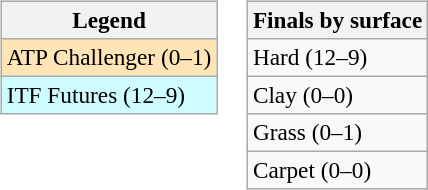<table>
<tr valign=top>
<td><br><table class=wikitable style=font-size:97%>
<tr>
<th>Legend</th>
</tr>
<tr bgcolor=moccasin>
<td>ATP Challenger (0–1)</td>
</tr>
<tr bgcolor=cffcff>
<td>ITF Futures (12–9)</td>
</tr>
</table>
</td>
<td><br><table class=wikitable style=font-size:97%>
<tr>
<th>Finals by surface</th>
</tr>
<tr>
<td>Hard (12–9)</td>
</tr>
<tr>
<td>Clay (0–0)</td>
</tr>
<tr>
<td>Grass (0–1)</td>
</tr>
<tr>
<td>Carpet (0–0)</td>
</tr>
</table>
</td>
</tr>
</table>
